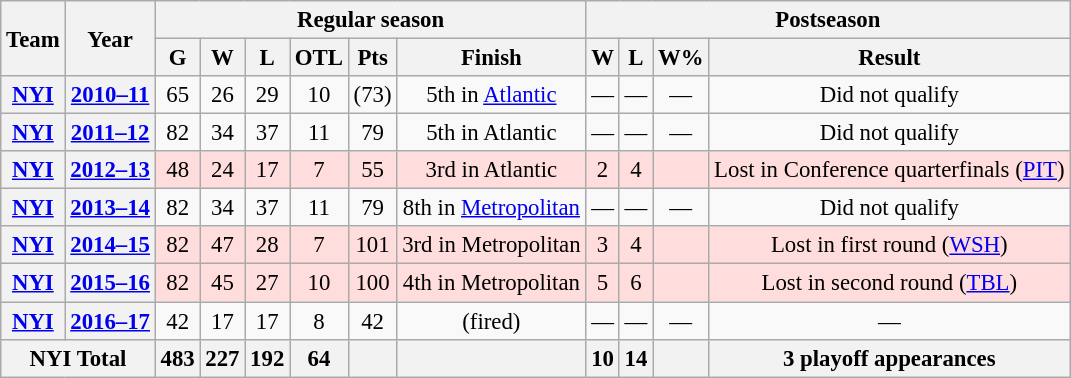<table class="wikitable" style="font-size: 95%; text-align:center;">
<tr>
<th rowspan="2">Team</th>
<th rowspan="2">Year</th>
<th colspan="6">Regular season</th>
<th colspan="5">Postseason</th>
</tr>
<tr>
<th>G</th>
<th>W</th>
<th>L</th>
<th>OTL</th>
<th>Pts</th>
<th>Finish</th>
<th>W</th>
<th>L</th>
<th>W%</th>
<th>Result</th>
</tr>
<tr>
<th><a href='#'>NYI</a></th>
<th><a href='#'>2010–11</a></th>
<td>65</td>
<td>26</td>
<td>29</td>
<td>10</td>
<td>(73)</td>
<td>5th in <a href='#'>Atlantic</a></td>
<td>—</td>
<td>—</td>
<td>—</td>
<td>Did not qualify</td>
</tr>
<tr>
<th><a href='#'>NYI</a></th>
<th><a href='#'>2011–12</a></th>
<td>82</td>
<td>34</td>
<td>37</td>
<td>11</td>
<td>79</td>
<td>5th in Atlantic</td>
<td>—</td>
<td>—</td>
<td>—</td>
<td>Did not qualify</td>
</tr>
<tr style="background:#fdd;">
<th><a href='#'>NYI</a></th>
<th><a href='#'>2012–13</a></th>
<td>48</td>
<td>24</td>
<td>17</td>
<td>7</td>
<td>55</td>
<td>3rd in Atlantic</td>
<td>2</td>
<td>4</td>
<td></td>
<td>Lost in Conference quarterfinals (<a href='#'>PIT</a>)</td>
</tr>
<tr>
<th><a href='#'>NYI</a></th>
<th><a href='#'>2013–14</a></th>
<td>82</td>
<td>34</td>
<td>37</td>
<td>11</td>
<td>79</td>
<td>8th in <a href='#'>Metropolitan</a></td>
<td>—</td>
<td>—</td>
<td>—</td>
<td>Did not qualify</td>
</tr>
<tr style="background:#fdd;">
<th><a href='#'>NYI</a></th>
<th><a href='#'>2014–15</a></th>
<td>82</td>
<td>47</td>
<td>28</td>
<td>7</td>
<td>101</td>
<td>3rd in Metropolitan</td>
<td>3</td>
<td>4</td>
<td></td>
<td>Lost in first round (<a href='#'>WSH</a>)</td>
</tr>
<tr style="background:#fdd;">
<th><a href='#'>NYI</a></th>
<th><a href='#'>2015–16</a></th>
<td>82</td>
<td>45</td>
<td>27</td>
<td>10</td>
<td>100</td>
<td>4th in Metropolitan</td>
<td>5</td>
<td>6</td>
<td></td>
<td>Lost in second round (<a href='#'>TBL</a>)</td>
</tr>
<tr>
<th><a href='#'>NYI</a></th>
<th><a href='#'>2016–17</a></th>
<td>42</td>
<td>17</td>
<td>17</td>
<td>8</td>
<td>42</td>
<td>(fired)</td>
<td>—</td>
<td>—</td>
<td>—</td>
<td>—</td>
</tr>
<tr>
<th colspan="2">NYI Total</th>
<th>483</th>
<th>227</th>
<th>192</th>
<th>64</th>
<th></th>
<th></th>
<th>10</th>
<th>14</th>
<th></th>
<th>3 playoff appearances</th>
</tr>
</table>
